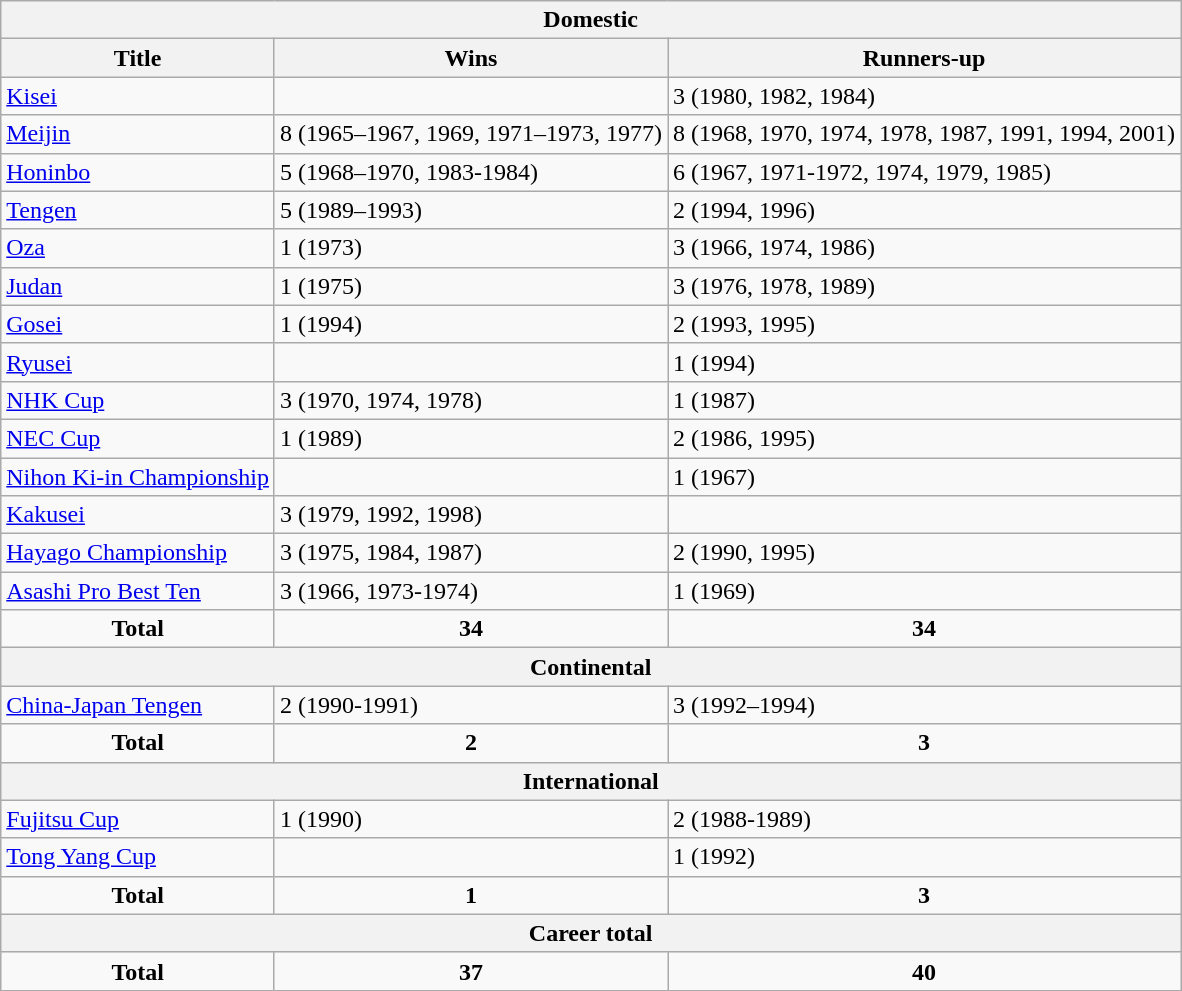<table class="wikitable">
<tr>
<th colspan=3>Domestic</th>
</tr>
<tr>
<th>Title</th>
<th>Wins</th>
<th>Runners-up</th>
</tr>
<tr>
<td><a href='#'>Kisei</a></td>
<td></td>
<td>3 (1980, 1982, 1984)</td>
</tr>
<tr>
<td><a href='#'>Meijin</a></td>
<td>8 (1965–1967, 1969, 1971–1973, 1977)</td>
<td>8 (1968, 1970, 1974, 1978, 1987, 1991, 1994, 2001)</td>
</tr>
<tr>
<td><a href='#'>Honinbo</a></td>
<td>5 (1968–1970, 1983-1984)</td>
<td>6 (1967, 1971-1972, 1974, 1979, 1985)</td>
</tr>
<tr>
<td><a href='#'>Tengen</a></td>
<td>5 (1989–1993)</td>
<td>2 (1994, 1996)</td>
</tr>
<tr>
<td><a href='#'>Oza</a></td>
<td>1 (1973)</td>
<td>3 (1966, 1974, 1986)</td>
</tr>
<tr>
<td><a href='#'>Judan</a></td>
<td>1 (1975)</td>
<td>3 (1976, 1978, 1989)</td>
</tr>
<tr>
<td><a href='#'>Gosei</a></td>
<td>1 (1994)</td>
<td>2 (1993, 1995)</td>
</tr>
<tr>
<td><a href='#'>Ryusei</a></td>
<td></td>
<td>1 (1994)</td>
</tr>
<tr>
<td><a href='#'>NHK Cup</a></td>
<td>3 (1970, 1974, 1978)</td>
<td>1 (1987)</td>
</tr>
<tr>
<td><a href='#'>NEC Cup</a></td>
<td>1 (1989)</td>
<td>2 (1986, 1995)</td>
</tr>
<tr>
<td><a href='#'>Nihon Ki-in Championship</a></td>
<td></td>
<td>1 (1967)</td>
</tr>
<tr>
<td><a href='#'>Kakusei</a></td>
<td>3 (1979, 1992, 1998)</td>
<td></td>
</tr>
<tr>
<td><a href='#'>Hayago Championship</a></td>
<td>3 (1975, 1984, 1987)</td>
<td>2 (1990, 1995)</td>
</tr>
<tr>
<td><a href='#'>Asashi Pro Best Ten</a></td>
<td>3 (1966, 1973-1974)</td>
<td>1 (1969)</td>
</tr>
<tr align="center">
<td><strong>Total</strong></td>
<td><strong>34</strong></td>
<td><strong>34</strong></td>
</tr>
<tr>
<th colspan=3>Continental</th>
</tr>
<tr>
<td><a href='#'>China-Japan Tengen</a></td>
<td>2 (1990-1991)</td>
<td>3 (1992–1994)</td>
</tr>
<tr align="center">
<td><strong>Total</strong></td>
<td><strong>2</strong></td>
<td><strong>3</strong></td>
</tr>
<tr>
<th colspan=3>International</th>
</tr>
<tr>
<td><a href='#'>Fujitsu Cup</a></td>
<td>1 (1990)</td>
<td>2 (1988-1989)</td>
</tr>
<tr>
<td><a href='#'>Tong Yang Cup</a></td>
<td></td>
<td>1 (1992)</td>
</tr>
<tr align="center">
<td><strong>Total</strong></td>
<td><strong>1</strong></td>
<td><strong>3</strong></td>
</tr>
<tr>
<th colspan=3>Career total</th>
</tr>
<tr align="center">
<td><strong>Total</strong></td>
<td><strong>37</strong></td>
<td><strong>40</strong></td>
</tr>
</table>
